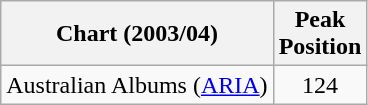<table class="wikitable sortable">
<tr>
<th align="left">Chart (2003/04)</th>
<th align="left">Peak<br>Position</th>
</tr>
<tr>
<td align="left">Australian Albums (<a href='#'>ARIA</a>)</td>
<td style="text-align:center;">124</td>
</tr>
</table>
